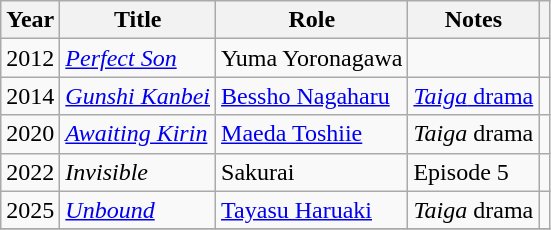<table class="wikitable">
<tr>
<th>Year</th>
<th>Title</th>
<th>Role</th>
<th>Notes</th>
<th></th>
</tr>
<tr>
<td>2012</td>
<td><em><a href='#'>Perfect Son</a></em></td>
<td>Yuma Yoronagawa</td>
<td></td>
<td></td>
</tr>
<tr>
<td>2014</td>
<td><em><a href='#'>Gunshi Kanbei</a></em></td>
<td><a href='#'>Bessho Nagaharu</a></td>
<td><a href='#'><em>Taiga</em> drama</a></td>
<td></td>
</tr>
<tr>
<td rowspan="1">2020</td>
<td><em><a href='#'>Awaiting Kirin</a></em></td>
<td><a href='#'>Maeda Toshiie</a></td>
<td><em>Taiga</em> drama</td>
<td></td>
</tr>
<tr>
<td>2022</td>
<td><em>Invisible</em></td>
<td>Sakurai</td>
<td>Episode 5</td>
<td></td>
</tr>
<tr>
<td>2025</td>
<td><em><a href='#'>Unbound</a></em></td>
<td><a href='#'>Tayasu Haruaki</a></td>
<td><em>Taiga</em> drama</td>
<td></td>
</tr>
<tr>
</tr>
</table>
